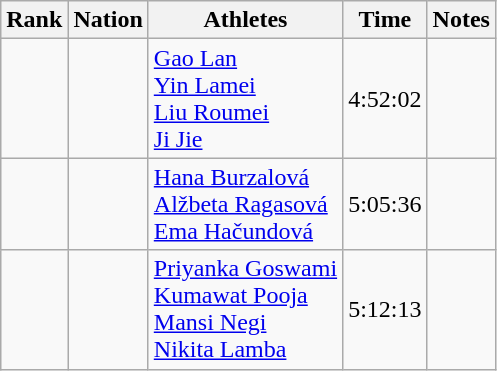<table class="wikitable sortable" style="text-align:center">
<tr>
<th>Rank</th>
<th>Nation</th>
<th>Athletes</th>
<th>Time</th>
<th>Notes</th>
</tr>
<tr>
<td></td>
<td align=left></td>
<td align=left><a href='#'>Gao Lan</a><br><a href='#'>Yin Lamei</a><br><a href='#'>Liu Roumei</a><br><a href='#'>Ji Jie</a></td>
<td>4:52:02</td>
<td></td>
</tr>
<tr>
<td></td>
<td align=left></td>
<td align=left><a href='#'>Hana Burzalová</a><br><a href='#'>Alžbeta Ragasová</a><br><a href='#'>Ema Hačundová</a></td>
<td>5:05:36</td>
<td></td>
</tr>
<tr>
<td></td>
<td align=left></td>
<td align=left><a href='#'>Priyanka Goswami</a><br><a href='#'>Kumawat Pooja</a><br><a href='#'>Mansi Negi</a><br><a href='#'>Nikita Lamba</a></td>
<td>5:12:13</td>
<td></td>
</tr>
</table>
